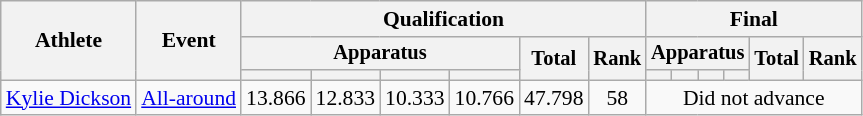<table class="wikitable" style="font-size:90%">
<tr>
<th rowspan=3>Athlete</th>
<th rowspan=3>Event</th>
<th colspan=6>Qualification</th>
<th colspan=6>Final</th>
</tr>
<tr style="font-size:95%">
<th colspan=4>Apparatus</th>
<th rowspan=2>Total</th>
<th rowspan=2>Rank</th>
<th colspan=4>Apparatus</th>
<th rowspan=2>Total</th>
<th rowspan=2>Rank</th>
</tr>
<tr style="font-size:95%">
<th></th>
<th></th>
<th></th>
<th></th>
<th></th>
<th></th>
<th></th>
<th></th>
</tr>
<tr align=center>
<td align=left><a href='#'>Kylie Dickson</a></td>
<td align=left><a href='#'>All-around</a></td>
<td>13.866</td>
<td>12.833</td>
<td>10.333</td>
<td>10.766</td>
<td>47.798</td>
<td>58</td>
<td colspan=6>Did not advance</td>
</tr>
</table>
